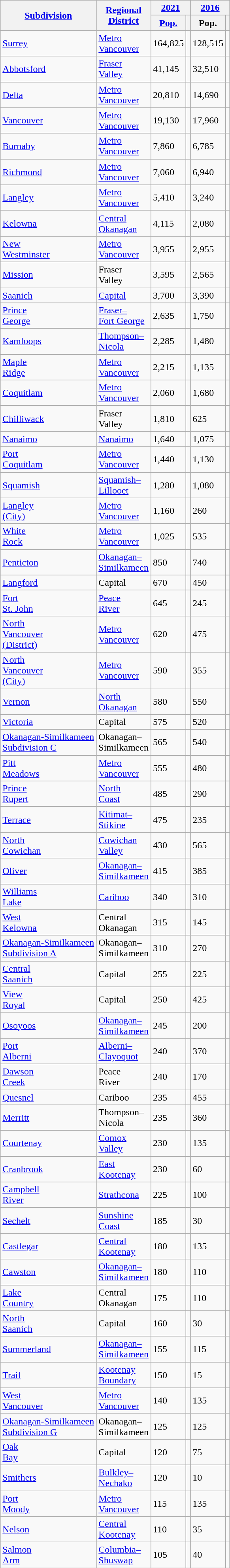<table class="wikitable sortable">
<tr>
<th rowspan="2"><a href='#'>Subdivision</a></th>
<th rowspan="2"><a href='#'>Regional<br>District</a></th>
<th colspan="2"><a href='#'>2021</a></th>
<th colspan="2"><a href='#'>2016</a></th>
</tr>
<tr>
<th><a href='#'>Pop.</a></th>
<th></th>
<th>Pop.</th>
<th></th>
</tr>
<tr>
<td><a href='#'>Surrey</a></td>
<td><a href='#'>Metro<br>Vancouver</a></td>
<td>164,825</td>
<td></td>
<td>128,515</td>
<td></td>
</tr>
<tr>
<td><a href='#'>Abbotsford</a></td>
<td><a href='#'>Fraser<br>Valley</a></td>
<td>41,145</td>
<td></td>
<td>32,510</td>
<td></td>
</tr>
<tr>
<td><a href='#'>Delta</a></td>
<td><a href='#'>Metro<br>Vancouver</a></td>
<td>20,810</td>
<td></td>
<td>14,690</td>
<td></td>
</tr>
<tr>
<td><a href='#'>Vancouver</a></td>
<td><a href='#'>Metro<br>Vancouver</a></td>
<td>19,130</td>
<td></td>
<td>17,960</td>
<td></td>
</tr>
<tr>
<td><a href='#'>Burnaby</a></td>
<td><a href='#'>Metro<br>Vancouver</a></td>
<td>7,860</td>
<td></td>
<td>6,785</td>
<td></td>
</tr>
<tr>
<td><a href='#'>Richmond</a></td>
<td><a href='#'>Metro<br>Vancouver</a></td>
<td>7,060</td>
<td></td>
<td>6,940</td>
<td></td>
</tr>
<tr>
<td><a href='#'>Langley</a></td>
<td><a href='#'>Metro<br>Vancouver</a></td>
<td>5,410</td>
<td></td>
<td>3,240</td>
<td></td>
</tr>
<tr>
<td><a href='#'>Kelowna</a></td>
<td><a href='#'>Central<br>Okanagan</a></td>
<td>4,115</td>
<td></td>
<td>2,080</td>
<td></td>
</tr>
<tr>
<td><a href='#'>New<br>Westminster</a></td>
<td><a href='#'>Metro<br>Vancouver</a></td>
<td>3,955</td>
<td></td>
<td>2,955</td>
<td></td>
</tr>
<tr>
<td><a href='#'>Mission</a></td>
<td>Fraser<br>Valley</td>
<td>3,595</td>
<td></td>
<td>2,565</td>
<td></td>
</tr>
<tr>
<td><a href='#'>Saanich</a></td>
<td><a href='#'>Capital</a></td>
<td>3,700</td>
<td></td>
<td>3,390</td>
<td></td>
</tr>
<tr>
<td><a href='#'>Prince<br>George</a></td>
<td><a href='#'>Fraser–<br>Fort George</a></td>
<td>2,635</td>
<td></td>
<td>1,750</td>
<td></td>
</tr>
<tr>
<td><a href='#'>Kamloops</a></td>
<td><a href='#'>Thompson–<br>Nicola</a></td>
<td>2,285</td>
<td></td>
<td>1,480</td>
<td></td>
</tr>
<tr>
<td><a href='#'>Maple<br>Ridge</a></td>
<td><a href='#'>Metro<br>Vancouver</a></td>
<td>2,215</td>
<td></td>
<td>1,135</td>
<td></td>
</tr>
<tr>
<td><a href='#'>Coquitlam</a></td>
<td><a href='#'>Metro<br>Vancouver</a></td>
<td>2,060</td>
<td></td>
<td>1,680</td>
<td></td>
</tr>
<tr>
<td><a href='#'>Chilliwack</a></td>
<td>Fraser<br>Valley</td>
<td>1,810</td>
<td></td>
<td>625</td>
<td></td>
</tr>
<tr>
<td><a href='#'>Nanaimo</a></td>
<td><a href='#'>Nanaimo</a></td>
<td>1,640</td>
<td></td>
<td>1,075</td>
<td></td>
</tr>
<tr>
<td><a href='#'>Port<br>Coquitlam</a></td>
<td><a href='#'>Metro<br>Vancouver</a></td>
<td>1,440</td>
<td></td>
<td>1,130</td>
<td></td>
</tr>
<tr>
<td><a href='#'>Squamish</a></td>
<td><a href='#'>Squamish–<br>Lillooet</a></td>
<td>1,280</td>
<td></td>
<td>1,080</td>
<td></td>
</tr>
<tr>
<td><a href='#'>Langley<br>(City)</a></td>
<td><a href='#'>Metro<br>Vancouver</a></td>
<td>1,160</td>
<td></td>
<td>260</td>
<td></td>
</tr>
<tr>
<td><a href='#'>White<br>Rock</a></td>
<td><a href='#'>Metro<br>Vancouver</a></td>
<td>1,025</td>
<td></td>
<td>535</td>
<td></td>
</tr>
<tr>
<td><a href='#'>Penticton</a></td>
<td><a href='#'>Okanagan–<br>Similkameen</a></td>
<td>850</td>
<td></td>
<td>740</td>
<td></td>
</tr>
<tr>
<td><a href='#'>Langford</a></td>
<td>Capital</td>
<td>670</td>
<td></td>
<td>450</td>
<td></td>
</tr>
<tr>
<td><a href='#'>Fort<br>St. John</a></td>
<td><a href='#'>Peace<br>River</a></td>
<td>645</td>
<td></td>
<td>245</td>
<td></td>
</tr>
<tr>
<td><a href='#'>North<br>Vancouver<br>(District)</a></td>
<td><a href='#'>Metro<br>Vancouver</a></td>
<td>620</td>
<td></td>
<td>475</td>
<td></td>
</tr>
<tr>
<td><a href='#'>North<br>Vancouver<br>(City)</a></td>
<td><a href='#'>Metro<br>Vancouver</a></td>
<td>590</td>
<td></td>
<td>355</td>
<td></td>
</tr>
<tr>
<td><a href='#'>Vernon</a></td>
<td><a href='#'>North<br>Okanagan</a></td>
<td>580</td>
<td></td>
<td>550</td>
<td></td>
</tr>
<tr>
<td><a href='#'>Victoria</a></td>
<td>Capital</td>
<td>575</td>
<td></td>
<td>520</td>
<td></td>
</tr>
<tr>
<td><a href='#'>Okanagan-Similkameen<br>Subdivision C</a></td>
<td>Okanagan–<br>Similkameen</td>
<td>565</td>
<td></td>
<td>540</td>
<td></td>
</tr>
<tr>
<td><a href='#'>Pitt<br>Meadows</a></td>
<td><a href='#'>Metro<br>Vancouver</a></td>
<td>555</td>
<td></td>
<td>480</td>
<td></td>
</tr>
<tr>
<td><a href='#'>Prince<br>Rupert</a></td>
<td><a href='#'>North<br>Coast</a></td>
<td>485</td>
<td></td>
<td>290</td>
<td></td>
</tr>
<tr>
<td><a href='#'>Terrace</a></td>
<td><a href='#'>Kitimat–<br>Stikine</a></td>
<td>475</td>
<td></td>
<td>235</td>
<td></td>
</tr>
<tr>
<td><a href='#'>North<br>Cowichan</a></td>
<td><a href='#'>Cowichan<br>Valley</a></td>
<td>430</td>
<td></td>
<td>565</td>
<td></td>
</tr>
<tr>
<td><a href='#'>Oliver</a></td>
<td><a href='#'>Okanagan–<br>Similkameen</a></td>
<td>415</td>
<td></td>
<td>385</td>
<td></td>
</tr>
<tr>
<td><a href='#'>Williams<br>Lake</a></td>
<td><a href='#'>Cariboo</a></td>
<td>340</td>
<td></td>
<td>310</td>
<td></td>
</tr>
<tr>
<td><a href='#'>West<br>Kelowna</a></td>
<td>Central<br>Okanagan</td>
<td>315</td>
<td></td>
<td>145</td>
<td></td>
</tr>
<tr>
<td><a href='#'>Okanagan-Similkameen<br>Subdivision A</a></td>
<td>Okanagan–<br>Similkameen</td>
<td>310</td>
<td></td>
<td>270</td>
<td></td>
</tr>
<tr>
<td><a href='#'>Central<br>Saanich</a></td>
<td>Capital</td>
<td>255</td>
<td></td>
<td>225</td>
<td></td>
</tr>
<tr>
<td><a href='#'>View<br>Royal</a></td>
<td>Capital</td>
<td>250</td>
<td></td>
<td>425</td>
<td></td>
</tr>
<tr>
<td><a href='#'>Osoyoos</a></td>
<td><a href='#'>Okanagan–<br>Similkameen</a></td>
<td>245</td>
<td></td>
<td>200</td>
<td></td>
</tr>
<tr>
<td><a href='#'>Port<br>Alberni</a></td>
<td><a href='#'>Alberni–<br>Clayoquot</a></td>
<td>240</td>
<td></td>
<td>370</td>
<td></td>
</tr>
<tr>
<td><a href='#'>Dawson<br>Creek</a></td>
<td>Peace<br>River</td>
<td>240</td>
<td></td>
<td>170</td>
<td></td>
</tr>
<tr>
<td><a href='#'>Quesnel</a></td>
<td>Cariboo</td>
<td>235</td>
<td></td>
<td>455</td>
<td></td>
</tr>
<tr>
<td><a href='#'>Merritt</a></td>
<td>Thompson–<br>Nicola</td>
<td>235</td>
<td></td>
<td>360</td>
<td></td>
</tr>
<tr>
<td><a href='#'>Courtenay</a></td>
<td><a href='#'>Comox<br>Valley</a></td>
<td>230</td>
<td></td>
<td>135</td>
<td></td>
</tr>
<tr>
<td><a href='#'>Cranbrook</a></td>
<td><a href='#'>East<br>Kootenay</a></td>
<td>230</td>
<td></td>
<td>60</td>
<td></td>
</tr>
<tr>
<td><a href='#'>Campbell<br>River</a></td>
<td><a href='#'>Strathcona</a></td>
<td>225</td>
<td></td>
<td>100</td>
<td></td>
</tr>
<tr>
<td><a href='#'>Sechelt</a></td>
<td><a href='#'>Sunshine<br>Coast</a></td>
<td>185</td>
<td></td>
<td>30</td>
<td></td>
</tr>
<tr>
<td><a href='#'>Castlegar</a></td>
<td><a href='#'>Central<br>Kootenay</a></td>
<td>180</td>
<td></td>
<td>135</td>
<td></td>
</tr>
<tr>
<td><a href='#'>Cawston</a></td>
<td><a href='#'>Okanagan–<br>Similkameen</a></td>
<td>180</td>
<td></td>
<td>110</td>
<td></td>
</tr>
<tr>
<td><a href='#'>Lake<br>Country</a></td>
<td>Central<br>Okanagan</td>
<td>175</td>
<td></td>
<td>110</td>
<td></td>
</tr>
<tr>
<td><a href='#'>North<br>Saanich</a></td>
<td>Capital</td>
<td>160</td>
<td></td>
<td>30</td>
<td></td>
</tr>
<tr>
<td><a href='#'>Summerland</a></td>
<td><a href='#'>Okanagan–<br>Similkameen</a></td>
<td>155</td>
<td></td>
<td>115</td>
<td></td>
</tr>
<tr>
<td><a href='#'>Trail</a></td>
<td><a href='#'>Kootenay<br>Boundary</a></td>
<td>150</td>
<td></td>
<td>15</td>
<td></td>
</tr>
<tr>
<td><a href='#'>West<br>Vancouver</a></td>
<td><a href='#'>Metro<br>Vancouver</a></td>
<td>140</td>
<td></td>
<td>135</td>
<td></td>
</tr>
<tr>
<td><a href='#'>Okanagan-Similkameen<br>Subdivision G</a></td>
<td>Okanagan–<br>Similkameen</td>
<td>125</td>
<td></td>
<td>125</td>
<td></td>
</tr>
<tr>
<td><a href='#'>Oak<br>Bay</a></td>
<td>Capital</td>
<td>120</td>
<td></td>
<td>75</td>
<td></td>
</tr>
<tr>
<td><a href='#'>Smithers</a></td>
<td><a href='#'>Bulkley–<br>Nechako</a></td>
<td>120</td>
<td></td>
<td>10</td>
<td></td>
</tr>
<tr>
<td><a href='#'>Port<br>Moody</a></td>
<td><a href='#'>Metro<br>Vancouver</a></td>
<td>115</td>
<td></td>
<td>135</td>
<td></td>
</tr>
<tr>
<td><a href='#'>Nelson</a></td>
<td><a href='#'>Central<br>Kootenay</a></td>
<td>110</td>
<td></td>
<td>35</td>
<td></td>
</tr>
<tr>
<td><a href='#'>Salmon<br>Arm</a></td>
<td><a href='#'>Columbia–<br>Shuswap</a></td>
<td>105</td>
<td></td>
<td>40</td>
<td></td>
</tr>
</table>
